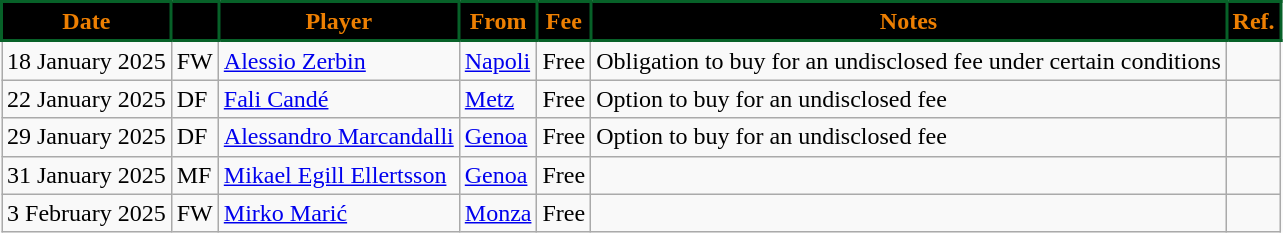<table class="wikitable plainrowheaders">
<tr>
<th style="background:black;color:#ed7f02;border:2px solid #076128">Date</th>
<th style="background:black;color:#ed7f02;border:2px solid #076128"></th>
<th style="background:black;color:#ed7f02;border:2px solid #076128">Player</th>
<th style="background:black;color:#ed7f02;border:2px solid #076128">From</th>
<th style="background:black;color:#ed7f02;border:2px solid #076128">Fee</th>
<th style="background:black;color:#ed7f02;border:2px solid #076128">Notes</th>
<th style="background:black;color:#ed7f02;border:2px solid #076128">Ref.</th>
</tr>
<tr>
<td>18 January 2025</td>
<td>FW</td>
<td> <a href='#'>Alessio Zerbin</a></td>
<td> <a href='#'>Napoli</a></td>
<td>Free</td>
<td>Obligation to buy for an undisclosed fee under certain conditions</td>
<td></td>
</tr>
<tr>
<td>22 January 2025</td>
<td>DF</td>
<td> <a href='#'>Fali Candé</a></td>
<td> <a href='#'>Metz</a></td>
<td>Free</td>
<td>Option to buy for an undisclosed fee</td>
<td></td>
</tr>
<tr>
<td>29 January 2025</td>
<td>DF</td>
<td> <a href='#'>Alessandro Marcandalli</a></td>
<td> <a href='#'>Genoa</a></td>
<td>Free</td>
<td>Option to buy for an undisclosed fee</td>
<td></td>
</tr>
<tr>
<td>31 January 2025</td>
<td>MF</td>
<td> <a href='#'>Mikael Egill Ellertsson</a></td>
<td> <a href='#'>Genoa</a></td>
<td>Free</td>
<td></td>
<td></td>
</tr>
<tr>
<td>3 February 2025</td>
<td>FW</td>
<td> <a href='#'>Mirko Marić</a></td>
<td> <a href='#'>Monza</a></td>
<td>Free</td>
<td></td>
<td></td>
</tr>
</table>
